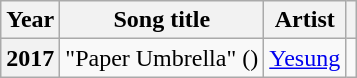<table class="wikitable plainrowheaders">
<tr>
<th scope="col">Year</th>
<th scope="col">Song title</th>
<th scope="col">Artist</th>
<th scope="col"></th>
</tr>
<tr>
<th scope="row">2017</th>
<td>"Paper Umbrella" ()</td>
<td><a href='#'>Yesung</a></td>
<td style="text-align:center"></td>
</tr>
</table>
